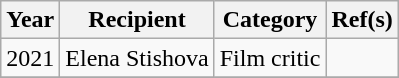<table class="wikitable sortable">
<tr>
<th scope="col">Year</th>
<th scope="col">Recipient</th>
<th scope="col">Category</th>
<th scope="col" class="unsortable">Ref(s)</th>
</tr>
<tr>
<td>2021</td>
<td>Elena Stishova</td>
<td>Film critic</td>
<td></td>
</tr>
<tr>
</tr>
</table>
